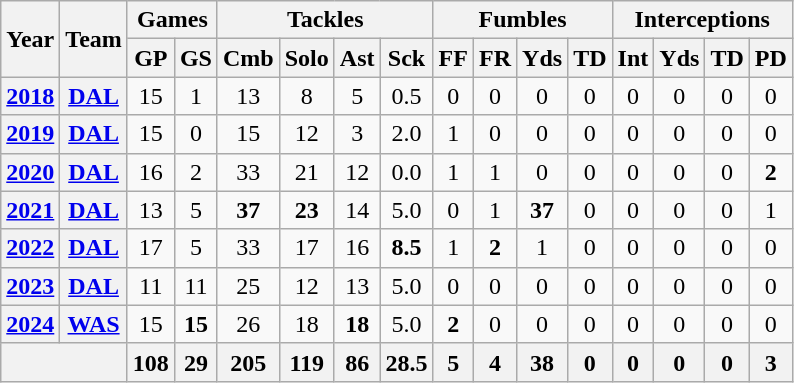<table class= "wikitable" style="text-align:center;">
<tr>
<th rowspan="2">Year</th>
<th rowspan="2">Team</th>
<th colspan="2">Games</th>
<th colspan="4">Tackles</th>
<th colspan="4">Fumbles</th>
<th colspan="4">Interceptions</th>
</tr>
<tr>
<th>GP</th>
<th>GS</th>
<th>Cmb</th>
<th>Solo</th>
<th>Ast</th>
<th>Sck</th>
<th>FF</th>
<th>FR</th>
<th>Yds</th>
<th>TD</th>
<th>Int</th>
<th>Yds</th>
<th>TD</th>
<th>PD</th>
</tr>
<tr>
<th><a href='#'>2018</a></th>
<th><a href='#'>DAL</a></th>
<td>15</td>
<td>1</td>
<td>13</td>
<td>8</td>
<td>5</td>
<td>0.5</td>
<td>0</td>
<td>0</td>
<td>0</td>
<td>0</td>
<td>0</td>
<td>0</td>
<td>0</td>
<td>0</td>
</tr>
<tr>
<th><a href='#'>2019</a></th>
<th><a href='#'>DAL</a></th>
<td>15</td>
<td>0</td>
<td>15</td>
<td>12</td>
<td>3</td>
<td>2.0</td>
<td>1</td>
<td>0</td>
<td>0</td>
<td>0</td>
<td>0</td>
<td>0</td>
<td>0</td>
<td>0</td>
</tr>
<tr>
<th><a href='#'>2020</a></th>
<th><a href='#'>DAL</a></th>
<td>16</td>
<td>2</td>
<td>33</td>
<td>21</td>
<td>12</td>
<td>0.0</td>
<td>1</td>
<td>1</td>
<td>0</td>
<td>0</td>
<td>0</td>
<td>0</td>
<td>0</td>
<td><strong>2</strong></td>
</tr>
<tr>
<th><a href='#'>2021</a></th>
<th><a href='#'>DAL</a></th>
<td>13</td>
<td>5</td>
<td><strong>37</strong></td>
<td><strong>23</strong></td>
<td>14</td>
<td>5.0</td>
<td>0</td>
<td>1</td>
<td><strong>37</strong></td>
<td>0</td>
<td>0</td>
<td>0</td>
<td>0</td>
<td>1</td>
</tr>
<tr>
<th><a href='#'>2022</a></th>
<th><a href='#'>DAL</a></th>
<td>17</td>
<td>5</td>
<td>33</td>
<td>17</td>
<td>16</td>
<td><strong>8.5</strong></td>
<td>1</td>
<td><strong>2</strong></td>
<td>1</td>
<td>0</td>
<td>0</td>
<td>0</td>
<td>0</td>
<td>0</td>
</tr>
<tr>
<th><a href='#'>2023</a></th>
<th><a href='#'>DAL</a></th>
<td>11</td>
<td>11</td>
<td>25</td>
<td>12</td>
<td>13</td>
<td>5.0</td>
<td>0</td>
<td>0</td>
<td>0</td>
<td>0</td>
<td>0</td>
<td>0</td>
<td>0</td>
<td>0</td>
</tr>
<tr>
<th><a href='#'>2024</a></th>
<th><a href='#'>WAS</a></th>
<td>15</td>
<td><strong>15</strong></td>
<td>26</td>
<td>18</td>
<td><strong>18</strong></td>
<td>5.0</td>
<td><strong>2</strong></td>
<td>0</td>
<td>0</td>
<td>0</td>
<td>0</td>
<td>0</td>
<td>0</td>
<td>0</td>
</tr>
<tr>
<th colspan="2"></th>
<th>108</th>
<th>29</th>
<th>205</th>
<th>119</th>
<th>86</th>
<th>28.5</th>
<th>5</th>
<th>4</th>
<th>38</th>
<th>0</th>
<th>0</th>
<th>0</th>
<th>0</th>
<th>3</th>
</tr>
</table>
